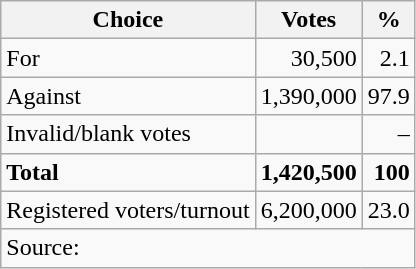<table class=wikitable style=text-align:right>
<tr>
<th>Choice</th>
<th>Votes</th>
<th>%</th>
</tr>
<tr>
<td align=left>For</td>
<td>30,500</td>
<td>2.1</td>
</tr>
<tr>
<td align=left>Against</td>
<td>1,390,000</td>
<td>97.9</td>
</tr>
<tr>
<td align=left>Invalid/blank votes</td>
<td></td>
<td>–</td>
</tr>
<tr>
<td align=left><strong>Total</strong></td>
<td><strong>1,420,500</strong></td>
<td><strong>100</strong></td>
</tr>
<tr>
<td align=left>Registered voters/turnout</td>
<td>6,200,000</td>
<td>23.0</td>
</tr>
<tr>
<td align=left colspan=3>Source: </td>
</tr>
</table>
